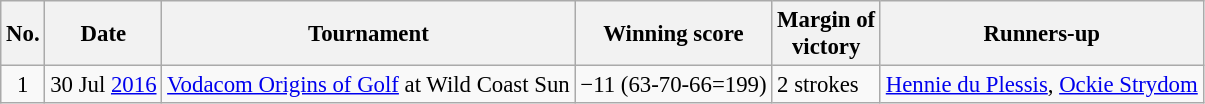<table class="wikitable" style="font-size:95%;">
<tr>
<th>No.</th>
<th>Date</th>
<th>Tournament</th>
<th>Winning score</th>
<th>Margin of<br>victory</th>
<th>Runners-up</th>
</tr>
<tr>
<td align=center>1</td>
<td align=right>30 Jul <a href='#'>2016</a></td>
<td><a href='#'>Vodacom Origins of Golf</a> at Wild Coast Sun</td>
<td>−11 (63-70-66=199)</td>
<td>2 strokes</td>
<td> <a href='#'>Hennie du Plessis</a>,  <a href='#'>Ockie Strydom</a></td>
</tr>
</table>
